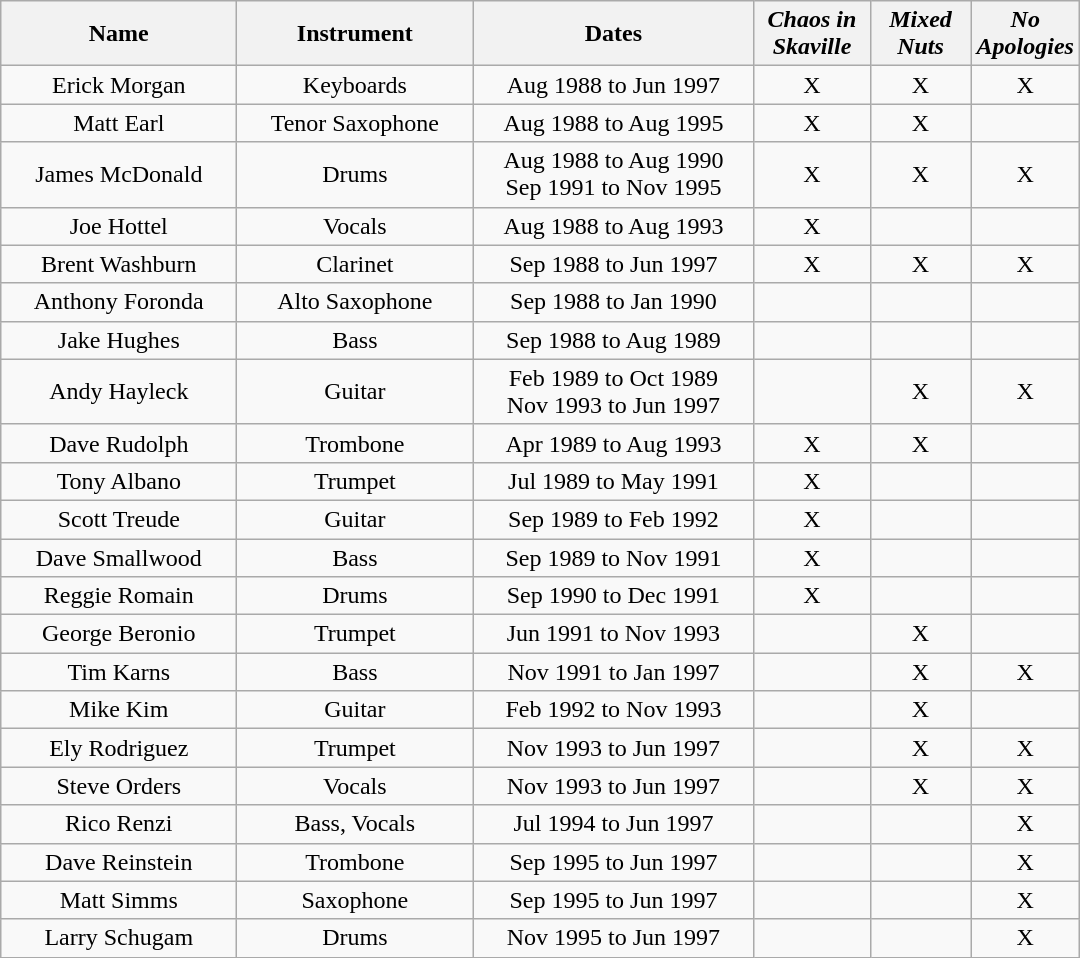<table class="wikitable"  style = "text-align: center">
<tr>
<th scope = "col" width = "150">Name</th>
<th scope = "col" width = "150">Instrument</th>
<th scope = "col" width = "180">Dates</th>
<th scope = "col" width = "70"><em>Chaos in Skaville</em></th>
<th scope = "col" width = "60"><em>Mixed Nuts</em></th>
<th scope = "col" width = "60"><em>No Apologies</em></th>
</tr>
<tr>
<td>Erick Morgan</td>
<td>Keyboards</td>
<td>Aug 1988 to Jun 1997</td>
<td>X</td>
<td>X</td>
<td>X</td>
</tr>
<tr>
<td>Matt Earl</td>
<td>Tenor Saxophone</td>
<td>Aug 1988 to Aug 1995</td>
<td>X</td>
<td>X</td>
<td></td>
</tr>
<tr>
<td>James McDonald</td>
<td>Drums</td>
<td>Aug 1988 to Aug 1990 <br> Sep 1991 to Nov 1995</td>
<td>X</td>
<td>X</td>
<td>X</td>
</tr>
<tr>
<td>Joe Hottel</td>
<td>Vocals</td>
<td>Aug 1988 to Aug 1993</td>
<td>X</td>
<td></td>
<td></td>
</tr>
<tr>
<td>Brent Washburn</td>
<td>Clarinet</td>
<td>Sep 1988 to Jun 1997</td>
<td>X</td>
<td>X</td>
<td>X</td>
</tr>
<tr>
<td>Anthony Foronda</td>
<td>Alto Saxophone</td>
<td>Sep 1988 to Jan 1990</td>
<td></td>
<td></td>
<td></td>
</tr>
<tr>
<td>Jake Hughes</td>
<td>Bass</td>
<td>Sep 1988 to Aug 1989</td>
<td></td>
<td></td>
<td></td>
</tr>
<tr>
<td>Andy Hayleck</td>
<td>Guitar</td>
<td>Feb 1989 to Oct 1989 <br> Nov 1993 to Jun 1997</td>
<td></td>
<td>X</td>
<td>X</td>
</tr>
<tr>
<td>Dave Rudolph</td>
<td>Trombone</td>
<td>Apr 1989 to Aug 1993</td>
<td>X</td>
<td>X</td>
<td></td>
</tr>
<tr>
<td>Tony Albano</td>
<td>Trumpet</td>
<td>Jul 1989 to May 1991</td>
<td>X</td>
<td></td>
<td></td>
</tr>
<tr>
<td>Scott Treude</td>
<td>Guitar</td>
<td>Sep 1989 to Feb 1992</td>
<td>X</td>
<td></td>
<td></td>
</tr>
<tr>
<td>Dave Smallwood</td>
<td>Bass</td>
<td>Sep 1989 to Nov 1991</td>
<td>X</td>
<td></td>
<td></td>
</tr>
<tr>
<td>Reggie Romain</td>
<td>Drums</td>
<td>Sep 1990 to Dec 1991</td>
<td>X</td>
<td></td>
<td></td>
</tr>
<tr>
<td>George Beronio</td>
<td>Trumpet</td>
<td>Jun 1991 to Nov 1993</td>
<td></td>
<td>X</td>
<td></td>
</tr>
<tr>
<td>Tim Karns</td>
<td>Bass</td>
<td>Nov 1991 to Jan 1997</td>
<td></td>
<td>X</td>
<td>X</td>
</tr>
<tr>
<td>Mike Kim</td>
<td>Guitar</td>
<td>Feb 1992 to Nov 1993</td>
<td></td>
<td>X</td>
<td></td>
</tr>
<tr>
<td>Ely Rodriguez</td>
<td>Trumpet</td>
<td>Nov 1993 to Jun 1997</td>
<td></td>
<td>X</td>
<td>X</td>
</tr>
<tr>
<td>Steve Orders</td>
<td>Vocals</td>
<td>Nov 1993 to Jun 1997</td>
<td></td>
<td>X</td>
<td>X</td>
</tr>
<tr>
<td>Rico Renzi</td>
<td>Bass, Vocals</td>
<td>Jul 1994 to Jun 1997</td>
<td></td>
<td></td>
<td>X</td>
</tr>
<tr>
<td>Dave Reinstein</td>
<td>Trombone</td>
<td>Sep 1995 to Jun 1997</td>
<td></td>
<td></td>
<td>X</td>
</tr>
<tr>
<td>Matt Simms</td>
<td>Saxophone</td>
<td>Sep 1995 to Jun 1997</td>
<td></td>
<td></td>
<td>X</td>
</tr>
<tr>
<td>Larry Schugam</td>
<td>Drums</td>
<td>Nov 1995 to Jun 1997</td>
<td></td>
<td></td>
<td>X</td>
</tr>
</table>
